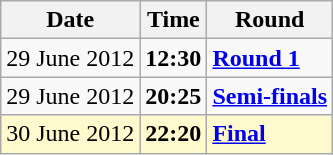<table class="wikitable">
<tr>
<th>Date</th>
<th>Time</th>
<th>Round</th>
</tr>
<tr>
<td>29 June 2012</td>
<td><strong>12:30</strong></td>
<td><strong><a href='#'>Round 1</a></strong></td>
</tr>
<tr>
<td>29 June 2012</td>
<td><strong>20:25</strong></td>
<td><strong><a href='#'>Semi-finals</a></strong></td>
</tr>
<tr style=background:lemonchiffon>
<td>30 June 2012</td>
<td><strong>22:20</strong></td>
<td><strong><a href='#'>Final</a></strong></td>
</tr>
</table>
